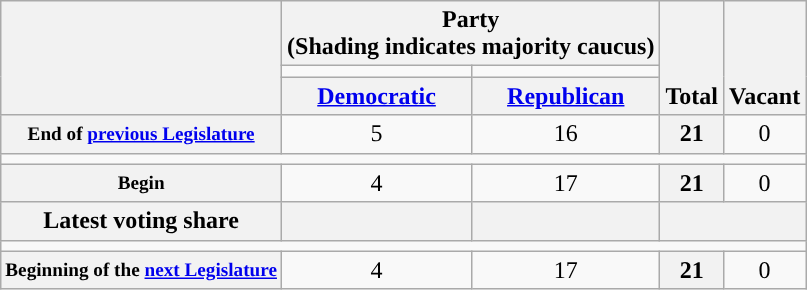<table class=wikitable style="text-align:center">
<tr style="vertical-align:bottom;">
<th rowspan=3></th>
<th colspan=2>Party <div>(Shading indicates majority caucus)</div></th>
<th rowspan=3>Total</th>
<th rowspan=3>Vacant</th>
</tr>
<tr style="height:5px">
<td style="background-color:"></td>
<td style="background-color:"></td>
</tr>
<tr>
<th><a href='#'>Democratic</a></th>
<th><a href='#'>Republican</a></th>
</tr>
<tr>
<th style="white-space:nowrap; font-size:80%;">End of <a href='#'>previous Legislature</a></th>
<td>5</td>
<td>16</td>
<th>21</th>
<td>0</td>
</tr>
<tr>
<td colspan=5></td>
</tr>
<tr>
<th style="font-size:80%">Begin</th>
<td>4</td>
<td>17</td>
<th>21</th>
<td>0</td>
</tr>
<tr>
<th>Latest voting share</th>
<th></th>
<th></th>
<th colspan=2></th>
</tr>
<tr>
<td colspan=5></td>
</tr>
<tr>
<th style="white-space:nowrap; font-size:80%;">Beginning of the <a href='#'>next Legislature</a></th>
<td>4</td>
<td>17</td>
<th>21</th>
<td>0</td>
</tr>
</table>
